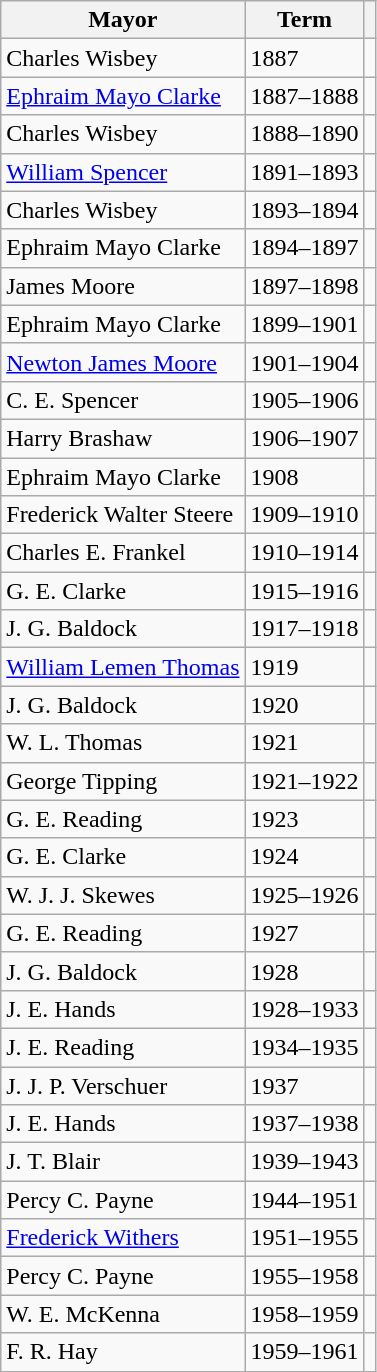<table class="wikitable">
<tr>
<th>Mayor</th>
<th>Term</th>
<th></th>
</tr>
<tr>
<td>Charles Wisbey</td>
<td>1887</td>
<td></td>
</tr>
<tr>
<td><a href='#'>Ephraim Mayo Clarke</a></td>
<td>1887–1888</td>
<td></td>
</tr>
<tr>
<td>Charles Wisbey</td>
<td>1888–1890</td>
<td></td>
</tr>
<tr>
<td><a href='#'>William Spencer</a></td>
<td>1891–1893</td>
<td></td>
</tr>
<tr>
<td>Charles Wisbey</td>
<td>1893–1894</td>
<td></td>
</tr>
<tr>
<td>Ephraim Mayo Clarke</td>
<td>1894–1897</td>
<td></td>
</tr>
<tr>
<td>James Moore</td>
<td>1897–1898</td>
<td></td>
</tr>
<tr>
<td>Ephraim Mayo Clarke</td>
<td>1899–1901</td>
<td></td>
</tr>
<tr>
<td><a href='#'>Newton James Moore</a></td>
<td>1901–1904</td>
<td></td>
</tr>
<tr>
<td>C. E. Spencer</td>
<td>1905–1906</td>
<td></td>
</tr>
<tr>
<td>Harry Brashaw</td>
<td>1906–1907</td>
<td></td>
</tr>
<tr>
<td>Ephraim Mayo Clarke</td>
<td>1908</td>
<td></td>
</tr>
<tr>
<td>Frederick Walter Steere</td>
<td>1909–1910</td>
<td></td>
</tr>
<tr>
<td>Charles E. Frankel</td>
<td>1910–1914</td>
<td></td>
</tr>
<tr>
<td>G. E. Clarke</td>
<td>1915–1916</td>
<td></td>
</tr>
<tr>
<td>J. G. Baldock</td>
<td>1917–1918</td>
<td></td>
</tr>
<tr>
<td><a href='#'>William Lemen Thomas</a></td>
<td>1919</td>
<td></td>
</tr>
<tr>
<td>J. G. Baldock</td>
<td>1920</td>
<td></td>
</tr>
<tr>
<td>W. L. Thomas</td>
<td>1921</td>
<td></td>
</tr>
<tr>
<td>George Tipping</td>
<td>1921–1922</td>
<td></td>
</tr>
<tr>
<td>G. E. Reading</td>
<td>1923</td>
<td></td>
</tr>
<tr>
<td>G. E. Clarke</td>
<td>1924</td>
<td></td>
</tr>
<tr>
<td>W. J. J. Skewes</td>
<td>1925–1926</td>
<td></td>
</tr>
<tr>
<td>G. E. Reading</td>
<td>1927</td>
<td></td>
</tr>
<tr>
<td>J. G. Baldock</td>
<td>1928</td>
<td></td>
</tr>
<tr>
<td>J. E. Hands</td>
<td>1928–1933</td>
<td></td>
</tr>
<tr>
<td>J. E. Reading</td>
<td>1934–1935</td>
<td></td>
</tr>
<tr>
<td>J. J. P. Verschuer</td>
<td>1937</td>
<td></td>
</tr>
<tr>
<td>J. E. Hands</td>
<td>1937–1938</td>
<td></td>
</tr>
<tr>
<td>J. T. Blair</td>
<td>1939–1943</td>
<td></td>
</tr>
<tr>
<td>Percy C. Payne</td>
<td>1944–1951</td>
<td></td>
</tr>
<tr>
<td><a href='#'>Frederick Withers</a></td>
<td>1951–1955</td>
<td></td>
</tr>
<tr>
<td>Percy C. Payne</td>
<td>1955–1958</td>
<td></td>
</tr>
<tr>
<td>W. E. McKenna</td>
<td>1958–1959</td>
<td></td>
</tr>
<tr>
<td>F. R. Hay</td>
<td>1959–1961</td>
<td></td>
</tr>
</table>
